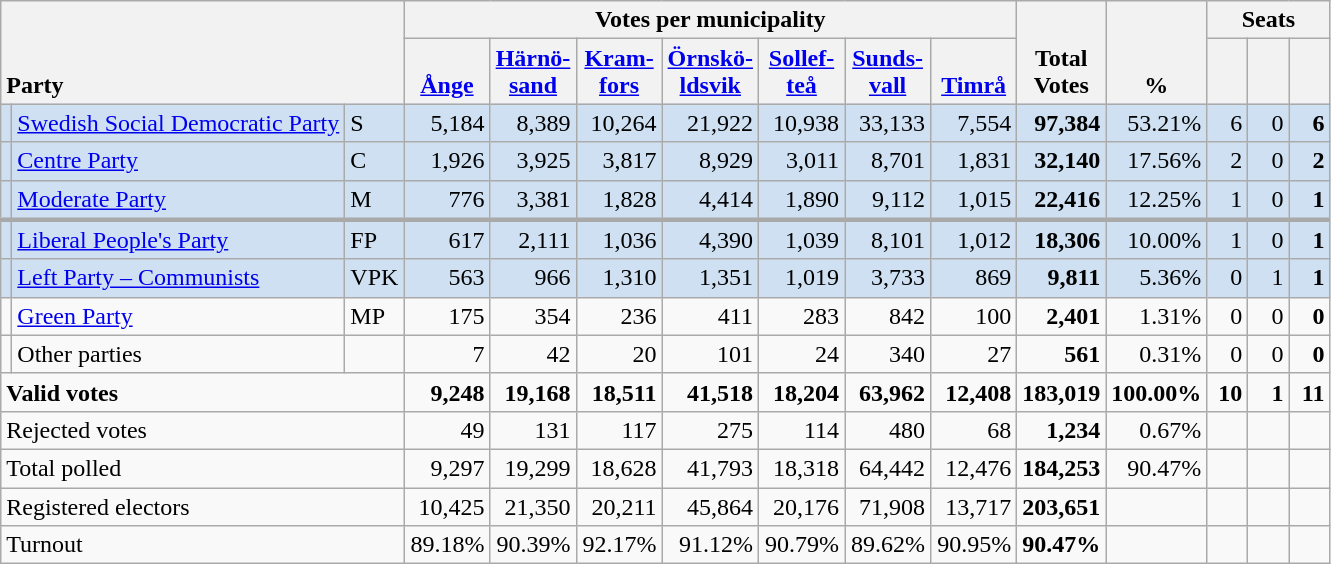<table class="wikitable" border="1" style="text-align:right;">
<tr>
<th style="text-align:left;" valign=bottom rowspan=2 colspan=3>Party</th>
<th colspan=7>Votes per municipality</th>
<th align=center valign=bottom rowspan=2 width="50">Total Votes</th>
<th align=center valign=bottom rowspan=2 width="50">%</th>
<th colspan=3>Seats</th>
</tr>
<tr>
<th align=center valign=bottom width="50"><a href='#'>Ånge</a></th>
<th align=center valign=bottom width="50"><a href='#'>Härnö- sand</a></th>
<th align=center valign=bottom width="50"><a href='#'>Kram- fors</a></th>
<th align=center valign=bottom width="50"><a href='#'>Örnskö- ldsvik</a></th>
<th align=center valign=bottom width="50"><a href='#'>Sollef- teå</a></th>
<th align=center valign=bottom width="50"><a href='#'>Sunds- vall</a></th>
<th align=center valign=bottom width="50"><a href='#'>Timrå</a></th>
<th align=center valign=bottom width="20"><small></small></th>
<th align=center valign=bottom width="20"><small><a href='#'></a></small></th>
<th align=center valign=bottom width="20"><small></small></th>
</tr>
<tr style="background:#CEE0F2;">
<td></td>
<td align=left style="white-space: nowrap;"><a href='#'>Swedish Social Democratic Party</a></td>
<td align=left>S</td>
<td>5,184</td>
<td>8,389</td>
<td>10,264</td>
<td>21,922</td>
<td>10,938</td>
<td>33,133</td>
<td>7,554</td>
<td><strong>97,384</strong></td>
<td>53.21%</td>
<td>6</td>
<td>0</td>
<td><strong>6</strong></td>
</tr>
<tr style="background:#CEE0F2;">
<td></td>
<td align=left><a href='#'>Centre Party</a></td>
<td align=left>C</td>
<td>1,926</td>
<td>3,925</td>
<td>3,817</td>
<td>8,929</td>
<td>3,011</td>
<td>8,701</td>
<td>1,831</td>
<td><strong>32,140</strong></td>
<td>17.56%</td>
<td>2</td>
<td>0</td>
<td><strong>2</strong></td>
</tr>
<tr style="background:#CEE0F2;">
<td></td>
<td align=left><a href='#'>Moderate Party</a></td>
<td align=left>M</td>
<td>776</td>
<td>3,381</td>
<td>1,828</td>
<td>4,414</td>
<td>1,890</td>
<td>9,112</td>
<td>1,015</td>
<td><strong>22,416</strong></td>
<td>12.25%</td>
<td>1</td>
<td>0</td>
<td><strong>1</strong></td>
</tr>
<tr style="background:#CEE0F2; border-top:3px solid darkgray;">
<td></td>
<td align=left><a href='#'>Liberal People's Party</a></td>
<td align=left>FP</td>
<td>617</td>
<td>2,111</td>
<td>1,036</td>
<td>4,390</td>
<td>1,039</td>
<td>8,101</td>
<td>1,012</td>
<td><strong>18,306</strong></td>
<td>10.00%</td>
<td>1</td>
<td>0</td>
<td><strong>1</strong></td>
</tr>
<tr style="background:#CEE0F2;">
<td></td>
<td align=left><a href='#'>Left Party – Communists</a></td>
<td align=left>VPK</td>
<td>563</td>
<td>966</td>
<td>1,310</td>
<td>1,351</td>
<td>1,019</td>
<td>3,733</td>
<td>869</td>
<td><strong>9,811</strong></td>
<td>5.36%</td>
<td>0</td>
<td>1</td>
<td><strong>1</strong></td>
</tr>
<tr>
<td></td>
<td align=left><a href='#'>Green Party</a></td>
<td align=left>MP</td>
<td>175</td>
<td>354</td>
<td>236</td>
<td>411</td>
<td>283</td>
<td>842</td>
<td>100</td>
<td><strong>2,401</strong></td>
<td>1.31%</td>
<td>0</td>
<td>0</td>
<td><strong>0</strong></td>
</tr>
<tr>
<td></td>
<td align=left>Other parties</td>
<td></td>
<td>7</td>
<td>42</td>
<td>20</td>
<td>101</td>
<td>24</td>
<td>340</td>
<td>27</td>
<td><strong>561</strong></td>
<td>0.31%</td>
<td>0</td>
<td>0</td>
<td><strong>0</strong></td>
</tr>
<tr style="font-weight:bold">
<td align=left colspan=3>Valid votes</td>
<td>9,248</td>
<td>19,168</td>
<td>18,511</td>
<td>41,518</td>
<td>18,204</td>
<td>63,962</td>
<td>12,408</td>
<td>183,019</td>
<td>100.00%</td>
<td>10</td>
<td>1</td>
<td>11</td>
</tr>
<tr>
<td align=left colspan=3>Rejected votes</td>
<td>49</td>
<td>131</td>
<td>117</td>
<td>275</td>
<td>114</td>
<td>480</td>
<td>68</td>
<td><strong>1,234</strong></td>
<td>0.67%</td>
<td></td>
<td></td>
<td></td>
</tr>
<tr>
<td align=left colspan=3>Total polled</td>
<td>9,297</td>
<td>19,299</td>
<td>18,628</td>
<td>41,793</td>
<td>18,318</td>
<td>64,442</td>
<td>12,476</td>
<td><strong>184,253</strong></td>
<td>90.47%</td>
<td></td>
<td></td>
<td></td>
</tr>
<tr>
<td align=left colspan=3>Registered electors</td>
<td>10,425</td>
<td>21,350</td>
<td>20,211</td>
<td>45,864</td>
<td>20,176</td>
<td>71,908</td>
<td>13,717</td>
<td><strong>203,651</strong></td>
<td></td>
<td></td>
<td></td>
<td></td>
</tr>
<tr>
<td align=left colspan=3>Turnout</td>
<td>89.18%</td>
<td>90.39%</td>
<td>92.17%</td>
<td>91.12%</td>
<td>90.79%</td>
<td>89.62%</td>
<td>90.95%</td>
<td><strong>90.47%</strong></td>
<td></td>
<td></td>
<td></td>
<td></td>
</tr>
</table>
